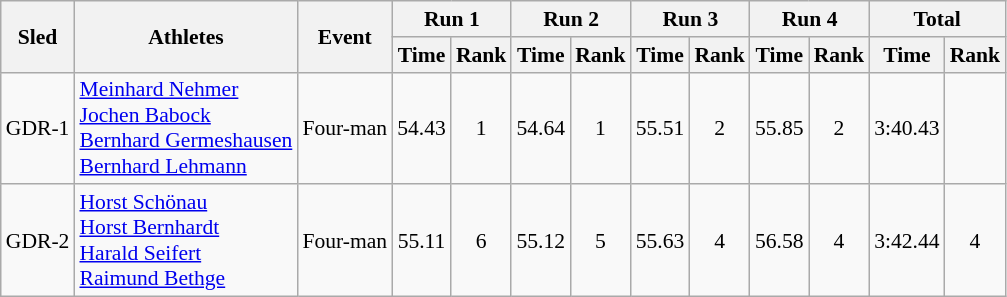<table class="wikitable"  border="1" style="font-size:90%">
<tr>
<th rowspan="2">Sled</th>
<th rowspan="2">Athletes</th>
<th rowspan="2">Event</th>
<th colspan="2">Run 1</th>
<th colspan="2">Run 2</th>
<th colspan="2">Run 3</th>
<th colspan="2">Run 4</th>
<th colspan="2">Total</th>
</tr>
<tr>
<th>Time</th>
<th>Rank</th>
<th>Time</th>
<th>Rank</th>
<th>Time</th>
<th>Rank</th>
<th>Time</th>
<th>Rank</th>
<th>Time</th>
<th>Rank</th>
</tr>
<tr>
<td align="center">GDR-1</td>
<td><a href='#'>Meinhard Nehmer</a><br><a href='#'>Jochen Babock</a><br><a href='#'>Bernhard Germeshausen</a><br><a href='#'>Bernhard Lehmann</a></td>
<td>Four-man</td>
<td align="center">54.43</td>
<td align="center">1</td>
<td align="center">54.64</td>
<td align="center">1</td>
<td align="center">55.51</td>
<td align="center">2</td>
<td align="center">55.85</td>
<td align="center">2</td>
<td align="center">3:40.43</td>
<td align="center"></td>
</tr>
<tr>
<td align="center">GDR-2</td>
<td><a href='#'>Horst Schönau</a><br><a href='#'>Horst Bernhardt</a><br><a href='#'>Harald Seifert</a><br><a href='#'>Raimund Bethge</a></td>
<td>Four-man</td>
<td align="center">55.11</td>
<td align="center">6</td>
<td align="center">55.12</td>
<td align="center">5</td>
<td align="center">55.63</td>
<td align="center">4</td>
<td align="center">56.58</td>
<td align="center">4</td>
<td align="center">3:42.44</td>
<td align="center">4</td>
</tr>
</table>
